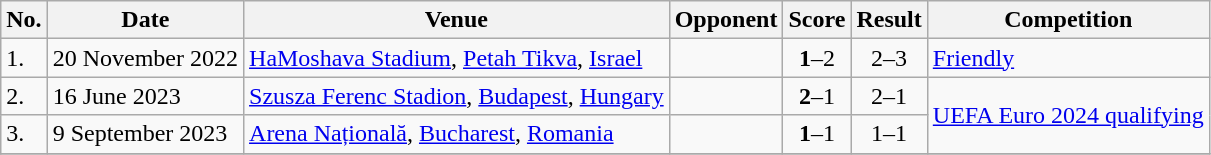<table class="wikitable">
<tr>
<th>No.</th>
<th>Date</th>
<th>Venue</th>
<th>Opponent</th>
<th>Score</th>
<th>Result</th>
<th>Competition</th>
</tr>
<tr>
<td>1.</td>
<td>20 November 2022</td>
<td><a href='#'>HaMoshava Stadium</a>, <a href='#'>Petah Tikva</a>, <a href='#'>Israel</a></td>
<td></td>
<td align=center><strong>1</strong>–2</td>
<td align=center>2–3</td>
<td><a href='#'>Friendly</a></td>
</tr>
<tr>
<td>2.</td>
<td>16 June 2023</td>
<td><a href='#'>Szusza Ferenc Stadion</a>, <a href='#'>Budapest</a>, <a href='#'>Hungary</a></td>
<td></td>
<td align=center><strong>2</strong>–1</td>
<td align=center>2–1</td>
<td rowspan="2"><a href='#'>UEFA Euro 2024 qualifying</a></td>
</tr>
<tr>
<td>3.</td>
<td>9 September 2023</td>
<td><a href='#'>Arena Națională</a>, <a href='#'>Bucharest</a>, <a href='#'>Romania</a></td>
<td></td>
<td align=center><strong>1</strong>–1</td>
<td align=center>1–1</td>
</tr>
<tr>
</tr>
</table>
